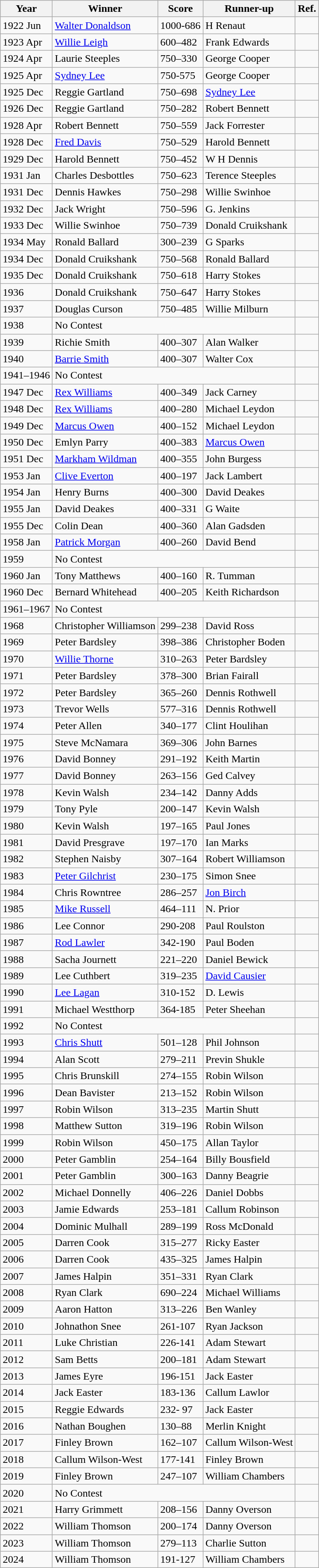<table class="wikitable sortable">
<tr>
<th>Year</th>
<th>Winner</th>
<th>Score</th>
<th>Runner-up</th>
<th>Ref.</th>
</tr>
<tr>
<td>1922 Jun</td>
<td><a href='#'>Walter Donaldson</a></td>
<td>1000-686</td>
<td>H Renaut</td>
<td></td>
</tr>
<tr>
<td>1923 Apr</td>
<td><a href='#'>Willie Leigh</a></td>
<td>600–482</td>
<td>Frank Edwards</td>
<td></td>
</tr>
<tr>
<td>1924 Apr</td>
<td>Laurie Steeples</td>
<td>750–330</td>
<td>George Cooper</td>
<td></td>
</tr>
<tr>
<td>1925 Apr</td>
<td><a href='#'>Sydney Lee</a></td>
<td>750-575</td>
<td>George Cooper</td>
<td></td>
</tr>
<tr>
<td>1925 Dec</td>
<td>Reggie Gartland</td>
<td>750–698</td>
<td><a href='#'>Sydney Lee</a></td>
<td></td>
</tr>
<tr>
<td>1926 Dec</td>
<td>Reggie Gartland</td>
<td>750–282</td>
<td>Robert Bennett</td>
<td></td>
</tr>
<tr>
<td>1928 Apr</td>
<td>Robert Bennett</td>
<td>750–559</td>
<td>Jack Forrester</td>
<td></td>
</tr>
<tr>
<td>1928 Dec</td>
<td><a href='#'>Fred Davis</a></td>
<td>750–529</td>
<td>Harold Bennett</td>
<td></td>
</tr>
<tr>
<td>1929 Dec</td>
<td>Harold Bennett</td>
<td>750–452</td>
<td>W H Dennis</td>
<td></td>
</tr>
<tr>
<td>1931 Jan</td>
<td>Charles Desbottles</td>
<td>750–623</td>
<td>Terence Steeples</td>
<td></td>
</tr>
<tr>
<td>1931 Dec</td>
<td>Dennis Hawkes</td>
<td>750–298</td>
<td>Willie Swinhoe</td>
<td></td>
</tr>
<tr>
<td>1932 Dec</td>
<td>Jack Wright</td>
<td>750–596</td>
<td>G. Jenkins</td>
<td></td>
</tr>
<tr>
<td>1933 Dec</td>
<td>Willie Swinhoe</td>
<td>750–739</td>
<td>Donald Cruikshank</td>
<td></td>
</tr>
<tr>
<td>1934 May</td>
<td>Ronald Ballard</td>
<td>300–239</td>
<td>G Sparks</td>
<td></td>
</tr>
<tr>
<td>1934 Dec</td>
<td>Donald Cruikshank</td>
<td>750–568</td>
<td>Ronald Ballard</td>
<td></td>
</tr>
<tr>
<td>1935 Dec</td>
<td>Donald Cruikshank</td>
<td>750–618</td>
<td>Harry Stokes</td>
<td></td>
</tr>
<tr>
<td>1936</td>
<td>Donald Cruikshank</td>
<td>750–647</td>
<td>Harry Stokes</td>
<td></td>
</tr>
<tr>
<td>1937</td>
<td>Douglas Curson</td>
<td>750–485</td>
<td>Willie Milburn</td>
<td></td>
</tr>
<tr>
<td>1938</td>
<td colspan=3>No Contest</td>
<td></td>
</tr>
<tr>
<td>1939</td>
<td>Richie Smith</td>
<td>400–307</td>
<td>Alan Walker</td>
<td></td>
</tr>
<tr>
<td>1940</td>
<td><a href='#'>Barrie Smith</a></td>
<td>400–307</td>
<td>Walter Cox</td>
<td></td>
</tr>
<tr>
<td>1941–1946</td>
<td colspan=3>No Contest</td>
<td></td>
</tr>
<tr>
<td>1947 Dec</td>
<td><a href='#'>Rex Williams</a></td>
<td>400–349</td>
<td>Jack Carney</td>
<td></td>
</tr>
<tr>
<td>1948 Dec</td>
<td><a href='#'>Rex Williams</a></td>
<td>400–280</td>
<td>Michael Leydon</td>
<td></td>
</tr>
<tr>
<td>1949 Dec</td>
<td><a href='#'>Marcus Owen</a></td>
<td>400–152</td>
<td>Michael Leydon</td>
<td></td>
</tr>
<tr>
<td>1950 Dec</td>
<td>Emlyn Parry</td>
<td>400–383</td>
<td><a href='#'>Marcus Owen</a></td>
<td></td>
</tr>
<tr>
<td>1951 Dec</td>
<td><a href='#'>Markham Wildman</a></td>
<td>400–355</td>
<td>John Burgess</td>
<td></td>
</tr>
<tr>
<td>1953 Jan</td>
<td><a href='#'>Clive Everton</a></td>
<td>400–197</td>
<td>Jack Lambert</td>
<td></td>
</tr>
<tr>
<td>1954 Jan</td>
<td>Henry Burns</td>
<td>400–300</td>
<td>David Deakes</td>
<td></td>
</tr>
<tr>
<td>1955 Jan</td>
<td>David Deakes</td>
<td>400–331</td>
<td>G Waite</td>
<td></td>
</tr>
<tr>
<td>1955 Dec</td>
<td>Colin Dean</td>
<td>400–360</td>
<td>Alan Gadsden</td>
<td></td>
</tr>
<tr>
<td>1958 Jan</td>
<td><a href='#'>Patrick Morgan</a></td>
<td>400–260</td>
<td>David Bend</td>
<td></td>
</tr>
<tr>
<td>1959</td>
<td colspan=3>No Contest</td>
<td></td>
</tr>
<tr>
<td>1960 Jan</td>
<td>Tony Matthews</td>
<td>400–160</td>
<td>R. Tumman</td>
<td></td>
</tr>
<tr>
<td>1960 Dec</td>
<td>Bernard Whitehead</td>
<td>400–205</td>
<td>Keith Richardson</td>
<td></td>
</tr>
<tr>
<td>1961–1967</td>
<td colspan=3>No Contest</td>
<td></td>
</tr>
<tr>
<td>1968</td>
<td>Christopher Williamson</td>
<td>299–238</td>
<td>David Ross</td>
<td></td>
</tr>
<tr>
<td>1969</td>
<td>Peter Bardsley</td>
<td>398–386</td>
<td>Christopher Boden</td>
<td></td>
</tr>
<tr>
<td>1970</td>
<td><a href='#'>Willie Thorne</a></td>
<td>310–263</td>
<td>Peter Bardsley</td>
<td></td>
</tr>
<tr>
<td>1971</td>
<td>Peter Bardsley</td>
<td>378–300</td>
<td>Brian Fairall</td>
<td></td>
</tr>
<tr>
<td>1972</td>
<td>Peter Bardsley</td>
<td>365–260</td>
<td>Dennis Rothwell</td>
<td></td>
</tr>
<tr>
<td>1973</td>
<td>Trevor Wells</td>
<td>577–316</td>
<td>Dennis Rothwell</td>
<td></td>
</tr>
<tr>
<td>1974</td>
<td>Peter Allen</td>
<td>340–177</td>
<td>Clint Houlihan</td>
<td></td>
</tr>
<tr>
<td>1975</td>
<td>Steve McNamara</td>
<td>369–306</td>
<td>John Barnes</td>
<td></td>
</tr>
<tr>
<td>1976</td>
<td>David Bonney</td>
<td>291–192</td>
<td>Keith Martin</td>
<td></td>
</tr>
<tr>
<td>1977</td>
<td>David Bonney</td>
<td>263–156</td>
<td>Ged Calvey</td>
<td></td>
</tr>
<tr>
<td>1978</td>
<td>Kevin Walsh</td>
<td>234–142</td>
<td>Danny Adds</td>
<td></td>
</tr>
<tr>
<td>1979</td>
<td>Tony Pyle</td>
<td>200–147</td>
<td>Kevin Walsh</td>
<td></td>
</tr>
<tr>
<td>1980</td>
<td>Kevin Walsh</td>
<td>197–165</td>
<td>Paul Jones</td>
<td></td>
</tr>
<tr>
<td>1981</td>
<td>David Presgrave</td>
<td>197–170</td>
<td>Ian Marks</td>
<td></td>
</tr>
<tr>
<td>1982</td>
<td>Stephen Naisby</td>
<td>307–164</td>
<td>Robert Williamson</td>
<td></td>
</tr>
<tr>
<td>1983</td>
<td><a href='#'>Peter Gilchrist</a></td>
<td>230–175</td>
<td>Simon Snee</td>
<td></td>
</tr>
<tr>
<td>1984</td>
<td>Chris Rowntree</td>
<td>286–257</td>
<td><a href='#'>Jon Birch</a></td>
<td></td>
</tr>
<tr>
<td>1985</td>
<td><a href='#'>Mike Russell</a></td>
<td>464–111</td>
<td>N. Prior</td>
<td></td>
</tr>
<tr>
<td>1986</td>
<td>Lee Connor</td>
<td>290-208</td>
<td>Paul Roulston</td>
<td></td>
</tr>
<tr>
<td>1987</td>
<td><a href='#'>Rod Lawler</a></td>
<td>342-190</td>
<td>Paul Boden</td>
<td></td>
</tr>
<tr>
<td>1988</td>
<td>Sacha Journett</td>
<td>221–220</td>
<td>Daniel Bewick</td>
<td></td>
</tr>
<tr>
<td>1989</td>
<td>Lee Cuthbert</td>
<td>319–235</td>
<td><a href='#'>David Causier</a></td>
<td></td>
</tr>
<tr>
<td>1990</td>
<td><a href='#'>Lee Lagan</a></td>
<td>310-152</td>
<td>D. Lewis</td>
<td></td>
</tr>
<tr>
<td>1991</td>
<td>Michael Westthorp</td>
<td>364-185</td>
<td>Peter Sheehan</td>
<td></td>
</tr>
<tr>
<td>1992</td>
<td colspan=3>No Contest</td>
<td></td>
</tr>
<tr>
<td>1993</td>
<td><a href='#'>Chris Shutt</a></td>
<td>501–128</td>
<td>Phil Johnson</td>
<td></td>
</tr>
<tr>
<td>1994</td>
<td>Alan Scott</td>
<td>279–211</td>
<td>Previn Shukle</td>
<td></td>
</tr>
<tr>
<td>1995</td>
<td>Chris Brunskill</td>
<td>274–155</td>
<td>Robin Wilson</td>
<td></td>
</tr>
<tr>
<td>1996</td>
<td>Dean Bavister</td>
<td>213–152</td>
<td>Robin Wilson</td>
<td></td>
</tr>
<tr>
<td>1997</td>
<td>Robin Wilson</td>
<td>313–235</td>
<td>Martin Shutt</td>
<td></td>
</tr>
<tr>
<td>1998</td>
<td>Matthew Sutton</td>
<td>319–196</td>
<td>Robin Wilson</td>
<td></td>
</tr>
<tr>
<td>1999</td>
<td>Robin Wilson</td>
<td>450–175</td>
<td>Allan Taylor</td>
<td></td>
</tr>
<tr>
<td>2000</td>
<td>Peter Gamblin</td>
<td>254–164</td>
<td>Billy Bousfield</td>
<td></td>
</tr>
<tr>
<td>2001</td>
<td>Peter Gamblin</td>
<td>300–163</td>
<td>Danny Beagrie</td>
<td></td>
</tr>
<tr>
<td>2002</td>
<td>Michael Donnelly</td>
<td>406–226</td>
<td>Daniel Dobbs</td>
<td></td>
</tr>
<tr>
<td>2003</td>
<td>Jamie Edwards</td>
<td>253–181</td>
<td>Callum Robinson</td>
<td></td>
</tr>
<tr>
<td>2004</td>
<td>Dominic Mulhall</td>
<td>289–199</td>
<td>Ross McDonald</td>
<td></td>
</tr>
<tr>
<td>2005</td>
<td>Darren Cook</td>
<td>315–277</td>
<td>Ricky Easter</td>
<td></td>
</tr>
<tr>
<td>2006</td>
<td>Darren Cook</td>
<td>435–325</td>
<td>James Halpin</td>
<td></td>
</tr>
<tr>
<td>2007</td>
<td>James Halpin</td>
<td>351–331</td>
<td>Ryan Clark</td>
<td></td>
</tr>
<tr>
<td>2008</td>
<td>Ryan Clark</td>
<td>690–224</td>
<td>Michael Williams</td>
<td></td>
</tr>
<tr>
<td>2009</td>
<td>Aaron Hatton</td>
<td>313–226</td>
<td>Ben Wanley</td>
<td></td>
</tr>
<tr>
<td>2010</td>
<td>Johnathon Snee</td>
<td>261-107</td>
<td>Ryan Jackson</td>
<td></td>
</tr>
<tr>
<td>2011</td>
<td>Luke Christian</td>
<td>226-141</td>
<td>Adam Stewart</td>
<td></td>
</tr>
<tr>
<td>2012</td>
<td>Sam Betts</td>
<td>200–181</td>
<td>Adam Stewart</td>
<td></td>
</tr>
<tr>
<td>2013</td>
<td>James Eyre</td>
<td>196-151</td>
<td>Jack Easter</td>
<td></td>
</tr>
<tr>
<td>2014</td>
<td>Jack Easter</td>
<td>183-136</td>
<td>Callum Lawlor</td>
<td></td>
</tr>
<tr>
<td>2015</td>
<td>Reggie Edwards</td>
<td>232- 97</td>
<td>Jack Easter</td>
<td></td>
</tr>
<tr>
<td>2016</td>
<td>Nathan Boughen</td>
<td>130–88</td>
<td>Merlin Knight</td>
<td></td>
</tr>
<tr>
<td>2017</td>
<td>Finley Brown</td>
<td>162–107</td>
<td>Callum Wilson-West</td>
<td></td>
</tr>
<tr>
<td>2018</td>
<td>Callum Wilson-West</td>
<td>177-141</td>
<td>Finley Brown</td>
<td></td>
</tr>
<tr>
<td>2019</td>
<td>Finley Brown</td>
<td>247–107</td>
<td>William Chambers</td>
<td></td>
</tr>
<tr>
<td>2020</td>
<td colspan=3>No Contest</td>
<td></td>
</tr>
<tr>
<td>2021</td>
<td>Harry Grimmett</td>
<td>208–156</td>
<td>Danny Overson</td>
<td></td>
</tr>
<tr>
<td>2022</td>
<td>William Thomson</td>
<td>200–174</td>
<td>Danny Overson</td>
<td></td>
</tr>
<tr>
<td>2023</td>
<td>William Thomson</td>
<td>279–113</td>
<td>Charlie Sutton</td>
<td></td>
</tr>
<tr>
<td>2024</td>
<td>William Thomson</td>
<td>191-127</td>
<td>William Chambers</td>
<td></td>
</tr>
</table>
